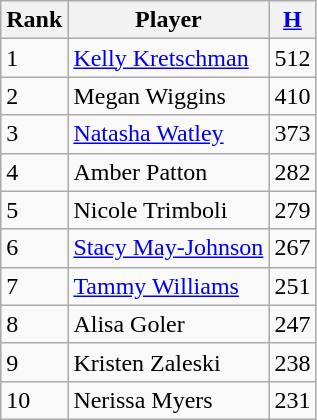<table class="wikitable" style="float:left;">
<tr style="white-space: nowrap;">
<th>Rank</th>
<th>Player</th>
<th><a href='#'>H</a></th>
</tr>
<tr>
<td>1</td>
<td><a href='#'>Kelly Kretschman</a></td>
<td>512</td>
</tr>
<tr>
<td>2</td>
<td>Megan Wiggins</td>
<td>410</td>
</tr>
<tr>
<td>3</td>
<td><a href='#'>Natasha Watley</a></td>
<td>373</td>
</tr>
<tr>
<td>4</td>
<td>Amber Patton</td>
<td>282</td>
</tr>
<tr>
<td>5</td>
<td>Nicole Trimboli</td>
<td>279</td>
</tr>
<tr>
<td>6</td>
<td><a href='#'>Stacy May-Johnson</a></td>
<td>267</td>
</tr>
<tr>
<td>7</td>
<td><a href='#'>Tammy Williams</a></td>
<td>251</td>
</tr>
<tr>
<td>8</td>
<td>Alisa Goler</td>
<td>247</td>
</tr>
<tr>
<td>9</td>
<td>Kristen Zaleski</td>
<td>238</td>
</tr>
<tr>
<td>10</td>
<td>Nerissa Myers</td>
<td>231</td>
</tr>
</table>
